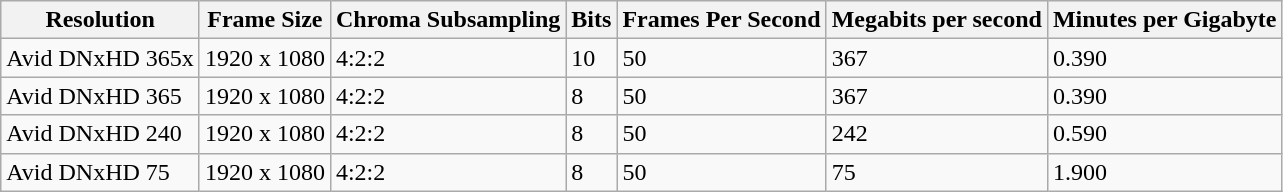<table class="wikitable">
<tr>
<th>Resolution</th>
<th>Frame Size</th>
<th>Chroma Subsampling</th>
<th>Bits</th>
<th>Frames Per Second</th>
<th>Megabits per second</th>
<th>Minutes per Gigabyte</th>
</tr>
<tr>
<td>Avid DNxHD 365x</td>
<td>1920 x 1080</td>
<td>4:2:2</td>
<td>10</td>
<td>50</td>
<td>367</td>
<td>0.390</td>
</tr>
<tr>
<td>Avid DNxHD 365</td>
<td>1920 x 1080</td>
<td>4:2:2</td>
<td>8</td>
<td>50</td>
<td>367</td>
<td>0.390</td>
</tr>
<tr>
<td>Avid DNxHD 240</td>
<td>1920 x 1080</td>
<td>4:2:2</td>
<td>8</td>
<td>50</td>
<td>242</td>
<td>0.590</td>
</tr>
<tr>
<td>Avid DNxHD 75</td>
<td>1920 x 1080</td>
<td>4:2:2</td>
<td>8</td>
<td>50</td>
<td>75</td>
<td>1.900</td>
</tr>
</table>
